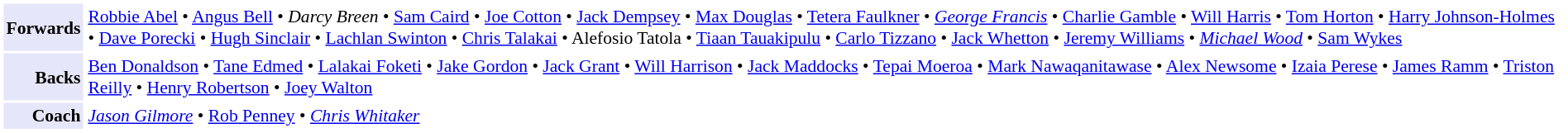<table cellpadding="2" style="border: 1px solid white; font-size:90%">
<tr>
<td style="text-align:right;" bgcolor="lavender"><strong>Forwards</strong></td>
<td style="text-align:left;"><a href='#'>Robbie Abel</a> • <a href='#'>Angus Bell</a> • <em>Darcy Breen</em> • <a href='#'>Sam Caird</a> • <a href='#'>Joe Cotton</a> • <a href='#'>Jack Dempsey</a> • <a href='#'>Max Douglas</a> • <a href='#'>Tetera Faulkner</a> • <em><a href='#'>George Francis</a></em> • <a href='#'>Charlie Gamble</a> • <a href='#'>Will Harris</a> • <a href='#'>Tom Horton</a> • <a href='#'>Harry Johnson-Holmes</a> • <a href='#'>Dave Porecki</a> • <a href='#'>Hugh Sinclair</a> • <a href='#'>Lachlan Swinton</a> • <a href='#'>Chris Talakai</a> • Alefosio Tatola • <a href='#'>Tiaan Tauakipulu</a> • <a href='#'>Carlo Tizzano</a> • <a href='#'>Jack Whetton</a> • <a href='#'>Jeremy Williams</a> • <em><a href='#'>Michael Wood</a></em> • <a href='#'>Sam Wykes</a></td>
</tr>
<tr>
<td style="text-align:right;" bgcolor="lavender"><strong>Backs</strong></td>
<td style="text-align:left;"><a href='#'>Ben Donaldson</a> • <a href='#'>Tane Edmed</a> • <a href='#'>Lalakai Foketi</a> • <a href='#'>Jake Gordon</a> • <a href='#'>Jack Grant</a> • <a href='#'>Will Harrison</a> • <a href='#'>Jack Maddocks</a> • <a href='#'>Tepai Moeroa</a> • <a href='#'>Mark Nawaqanitawase</a> • <a href='#'>Alex Newsome</a> • <a href='#'>Izaia Perese</a> • <a href='#'>James Ramm</a> • <a href='#'>Triston Reilly</a> • <a href='#'>Henry Robertson</a> • <a href='#'>Joey Walton</a></td>
</tr>
<tr>
<td style="text-align:right;" bgcolor="lavender"><strong>Coach</strong></td>
<td style="text-align:left;"><em><a href='#'>Jason Gilmore</a></em> • <a href='#'>Rob Penney</a> • <em><a href='#'>Chris Whitaker</a></em></td>
</tr>
</table>
